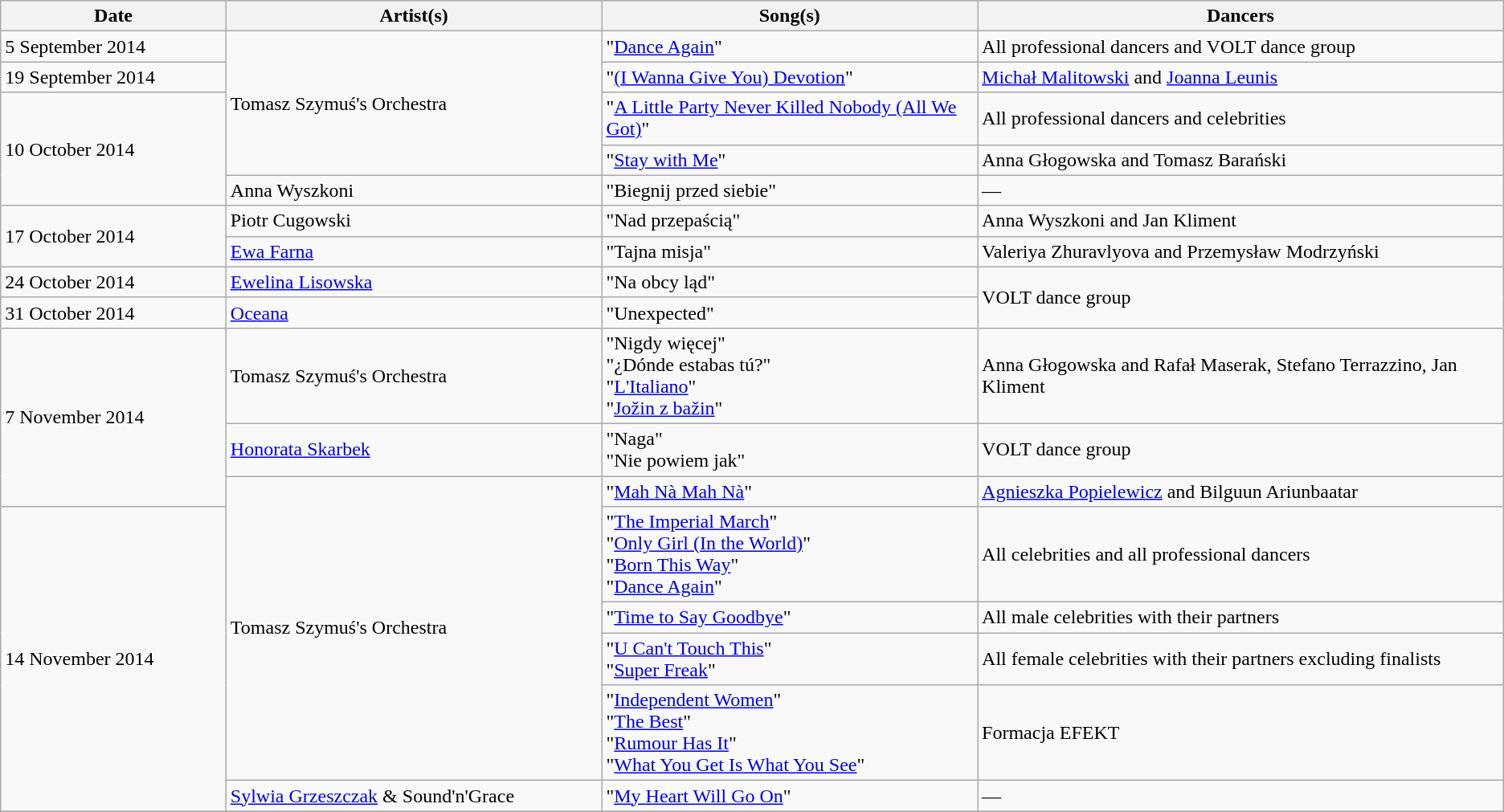<table class="wikitable">
<tr>
<th style="width: 15%">Date</th>
<th style="width: 25%">Artist(s)</th>
<th style="width: 25%">Song(s)</th>
<th>Dancers</th>
</tr>
<tr>
<td>5 September 2014</td>
<td rowspan=4>Tomasz Szymuś's Orchestra</td>
<td>"<a href='#'>Dance Again</a>"</td>
<td>All professional dancers and VOLT dance group</td>
</tr>
<tr>
<td>19 September 2014</td>
<td>"<a href='#'>(I Wanna Give You) Devotion</a>"</td>
<td><a href='#'>Michał Malitowski</a> and <a href='#'>Joanna Leunis</a></td>
</tr>
<tr>
<td rowspan=3>10 October 2014</td>
<td>"<a href='#'>A Little Party Never Killed Nobody (All We Got)</a>"</td>
<td>All professional dancers and celebrities</td>
</tr>
<tr>
<td>"<a href='#'>Stay with Me</a>"</td>
<td>Anna Głogowska and Tomasz Barański</td>
</tr>
<tr>
<td>Anna Wyszkoni</td>
<td>"Biegnij przed siebie"</td>
<td>—</td>
</tr>
<tr>
<td rowspan="2">17 October 2014</td>
<td>Piotr Cugowski</td>
<td>"Nad przepaścią"</td>
<td>Anna Wyszkoni and Jan Kliment</td>
</tr>
<tr>
<td><a href='#'>Ewa Farna</a></td>
<td>"Tajna misja"</td>
<td>Valeriya Zhuravlyova and Przemysław Modrzyński</td>
</tr>
<tr>
<td>24 October 2014</td>
<td><a href='#'>Ewelina Lisowska</a></td>
<td>"Na obcy ląd"</td>
<td rowspan=2>VOLT dance group</td>
</tr>
<tr>
<td>31 October 2014</td>
<td><a href='#'>Oceana</a></td>
<td>"Unexpected"</td>
</tr>
<tr>
<td rowspan="3">7 November 2014</td>
<td>Tomasz Szymuś's Orchestra</td>
<td>"Nigdy więcej"<br>"¿Dónde estabas tú?"<br>"<a href='#'>L'Italiano</a>"<br>"<a href='#'>Jožin z bažin</a>"</td>
<td>Anna Głogowska and Rafał Maserak, Stefano Terrazzino, Jan Kliment</td>
</tr>
<tr>
<td><a href='#'>Honorata Skarbek</a></td>
<td>"Naga"<br>"Nie powiem jak"</td>
<td>VOLT dance group</td>
</tr>
<tr>
<td rowspan="5">Tomasz Szymuś's Orchestra</td>
<td>"<a href='#'>Mah Nà Mah Nà</a>"</td>
<td><a href='#'>Agnieszka Popielewicz</a> and Bilguun Ariunbaatar</td>
</tr>
<tr>
<td rowspan="5">14 November 2014</td>
<td>"<a href='#'>The Imperial March</a>"<br>"<a href='#'>Only Girl (In the World)</a>"<br>"<a href='#'>Born This Way</a>"<br>"<a href='#'>Dance Again</a>"</td>
<td>All celebrities and all professional dancers</td>
</tr>
<tr>
<td>"<a href='#'>Time to Say Goodbye</a>"</td>
<td>All male celebrities with their partners</td>
</tr>
<tr>
<td>"<a href='#'>U Can't Touch This</a>"<br>"<a href='#'>Super Freak</a>"</td>
<td>All female celebrities with their partners excluding finalists</td>
</tr>
<tr>
<td>"<a href='#'>Independent Women</a>"<br>"<a href='#'>The Best</a>"<br>"<a href='#'>Rumour Has It</a>"<br>"<a href='#'>What You Get Is What You See</a>"</td>
<td>Formacja EFEKT</td>
</tr>
<tr>
<td><a href='#'>Sylwia Grzeszczak</a> & Sound'n'Grace</td>
<td>"<a href='#'>My Heart Will Go On</a>"</td>
<td>—</td>
</tr>
<tr>
</tr>
</table>
